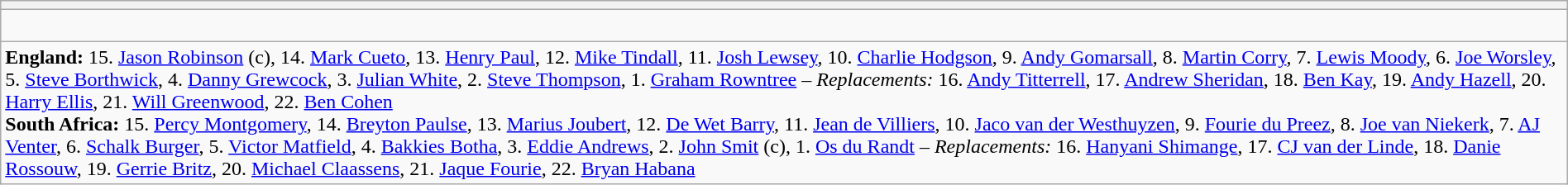<table style="width:100%" class="wikitable collapsible collapsed">
<tr>
<th></th>
</tr>
<tr>
<td><br>




</td>
</tr>
<tr>
<td><strong>England:</strong> 15. <a href='#'>Jason Robinson</a> (c), 14. <a href='#'>Mark Cueto</a>, 13. <a href='#'>Henry Paul</a>, 12. <a href='#'>Mike Tindall</a>, 11. <a href='#'>Josh Lewsey</a>, 10. <a href='#'>Charlie Hodgson</a>, 9. <a href='#'>Andy Gomarsall</a>, 8. <a href='#'>Martin Corry</a>, 7. <a href='#'>Lewis Moody</a>, 6. <a href='#'>Joe Worsley</a>, 5. <a href='#'>Steve Borthwick</a>, 4. <a href='#'>Danny Grewcock</a>, 3. <a href='#'>Julian White</a>, 2. <a href='#'>Steve Thompson</a>, 1. <a href='#'>Graham Rowntree</a> – <em>Replacements:</em> 16. <a href='#'>Andy Titterrell</a>, 17. <a href='#'>Andrew Sheridan</a>, 18. <a href='#'>Ben Kay</a>, 19. <a href='#'>Andy Hazell</a>, 20. <a href='#'>Harry Ellis</a>, 21. <a href='#'>Will Greenwood</a>, 22. <a href='#'>Ben Cohen</a><br><strong>South Africa:</strong> 15. <a href='#'>Percy Montgomery</a>, 14. <a href='#'>Breyton Paulse</a>, 13. <a href='#'>Marius Joubert</a>, 12. <a href='#'>De Wet Barry</a>, 11. <a href='#'>Jean de Villiers</a>, 10. <a href='#'>Jaco van der Westhuyzen</a>, 9. <a href='#'>Fourie du Preez</a>, 8. <a href='#'>Joe van Niekerk</a>, 7. <a href='#'>AJ Venter</a>, 6. <a href='#'>Schalk Burger</a>, 5. <a href='#'>Victor Matfield</a>, 4. <a href='#'>Bakkies Botha</a>, 3. <a href='#'>Eddie Andrews</a>, 2. <a href='#'>John Smit</a> (c), 1. <a href='#'>Os du Randt</a> – <em>Replacements:</em> 16. <a href='#'>Hanyani Shimange</a>, 17. <a href='#'>CJ van der Linde</a>, 18. <a href='#'>Danie Rossouw</a>, 19. <a href='#'>Gerrie Britz</a>, 20. <a href='#'>Michael Claassens</a>, 21. <a href='#'>Jaque Fourie</a>, 22. <a href='#'>Bryan Habana</a></td>
</tr>
</table>
